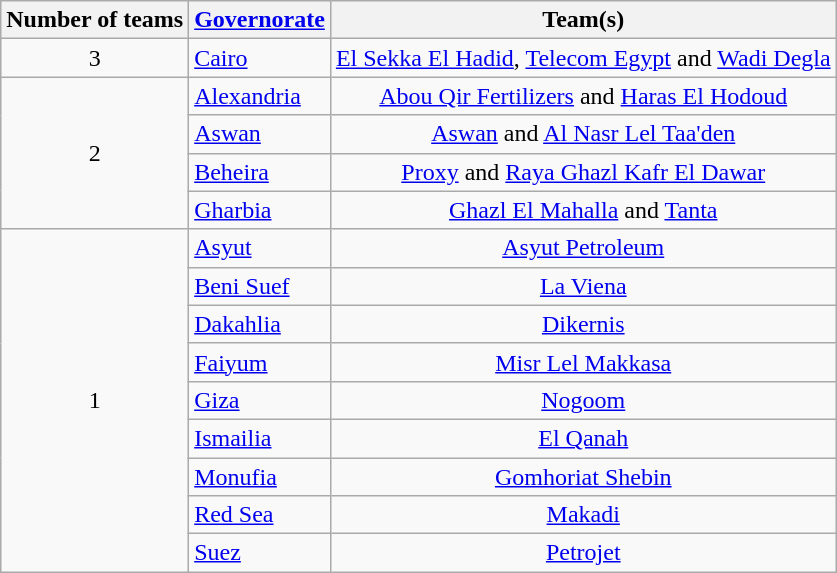<table class="wikitable" style="text-align:center">
<tr>
<th>Number of teams</th>
<th><a href='#'>Governorate</a></th>
<th>Team(s)</th>
</tr>
<tr>
<td>3</td>
<td align=left> <a href='#'>Cairo</a></td>
<td><a href='#'>El Sekka El Hadid</a>, <a href='#'>Telecom Egypt</a> and <a href='#'>Wadi Degla</a></td>
</tr>
<tr>
<td rowspan=4>2</td>
<td align=left> <a href='#'>Alexandria</a></td>
<td><a href='#'>Abou Qir Fertilizers</a> and <a href='#'>Haras El Hodoud</a></td>
</tr>
<tr>
<td align=left> <a href='#'>Aswan</a></td>
<td><a href='#'>Aswan</a> and <a href='#'>Al Nasr Lel Taa'den</a></td>
</tr>
<tr>
<td align=left> <a href='#'>Beheira</a></td>
<td><a href='#'>Proxy</a> and <a href='#'>Raya Ghazl Kafr El Dawar</a></td>
</tr>
<tr>
<td align=left> <a href='#'>Gharbia</a></td>
<td><a href='#'>Ghazl El Mahalla</a> and <a href='#'>Tanta</a></td>
</tr>
<tr>
<td rowspan=9>1</td>
<td align=left> <a href='#'>Asyut</a></td>
<td><a href='#'>Asyut Petroleum</a></td>
</tr>
<tr>
<td align=left> <a href='#'>Beni Suef</a></td>
<td><a href='#'>La Viena</a></td>
</tr>
<tr>
<td align=left> <a href='#'>Dakahlia</a></td>
<td><a href='#'>Dikernis</a></td>
</tr>
<tr>
<td align=left> <a href='#'>Faiyum</a></td>
<td><a href='#'>Misr Lel Makkasa</a></td>
</tr>
<tr>
<td align=left> <a href='#'>Giza</a></td>
<td><a href='#'>Nogoom</a></td>
</tr>
<tr>
<td align=left> <a href='#'>Ismailia</a></td>
<td><a href='#'>El Qanah</a></td>
</tr>
<tr>
<td align=left> <a href='#'>Monufia</a></td>
<td><a href='#'>Gomhoriat Shebin</a></td>
</tr>
<tr>
<td align=left> <a href='#'>Red Sea</a></td>
<td><a href='#'>Makadi</a></td>
</tr>
<tr>
<td align=left> <a href='#'>Suez</a></td>
<td><a href='#'>Petrojet</a></td>
</tr>
</table>
